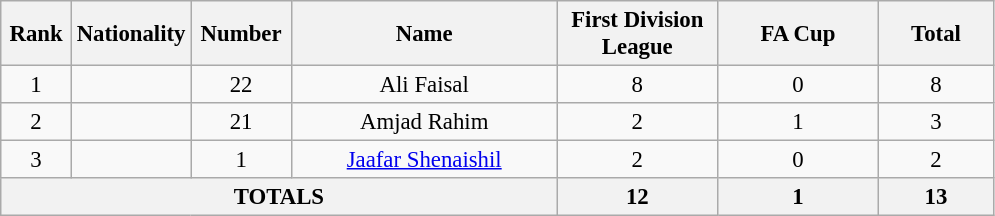<table class="wikitable" style="font-size: 95%; text-align: center;">
<tr>
<th width=40>Rank</th>
<th width=60>Nationality</th>
<th width=60>Number</th>
<th width=170>Name</th>
<th width=100>First Division League</th>
<th width=100>FA Cup</th>
<th width=70>Total</th>
</tr>
<tr>
<td rowspan="1">1</td>
<td></td>
<td>22</td>
<td>Ali Faisal</td>
<td>8</td>
<td>0</td>
<td>8</td>
</tr>
<tr>
<td rowspan="1">2</td>
<td></td>
<td>21</td>
<td>Amjad Rahim</td>
<td>2</td>
<td>1</td>
<td>3</td>
</tr>
<tr>
<td rowspan="1">3</td>
<td></td>
<td>1</td>
<td><a href='#'>Jaafar Shenaishil</a></td>
<td>2</td>
<td>0</td>
<td>2</td>
</tr>
<tr>
<th colspan="4">TOTALS</th>
<th>12</th>
<th>1</th>
<th>13</th>
</tr>
</table>
